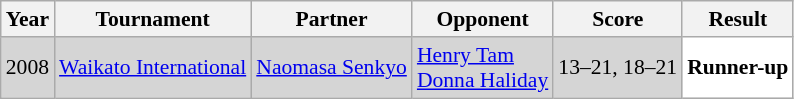<table class="sortable wikitable" style="font-size: 90%">
<tr>
<th>Year</th>
<th>Tournament</th>
<th>Partner</th>
<th>Opponent</th>
<th>Score</th>
<th>Result</th>
</tr>
<tr style="background:#D5D5D5">
<td align="center">2008</td>
<td align="left"><a href='#'>Waikato International</a></td>
<td align="left"> <a href='#'>Naomasa Senkyo</a></td>
<td align="left"> <a href='#'>Henry Tam</a> <br>  <a href='#'>Donna Haliday</a></td>
<td align="left">13–21, 18–21</td>
<td style="text-align:left; background:white"> <strong>Runner-up</strong></td>
</tr>
</table>
